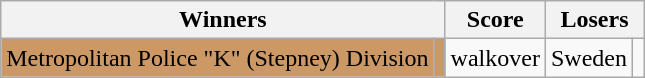<table class=wikitable>
<tr>
<th colspan=2>Winners</th>
<th>Score</th>
<th colspan=2>Losers</th>
</tr>
<tr>
<td bgcolor=cc9966>Metropolitan Police "K" (Stepney) Division</td>
<td bgcolor=cc9966></td>
<td align=center>walkover</td>
<td>Sweden</td>
<td></td>
</tr>
</table>
